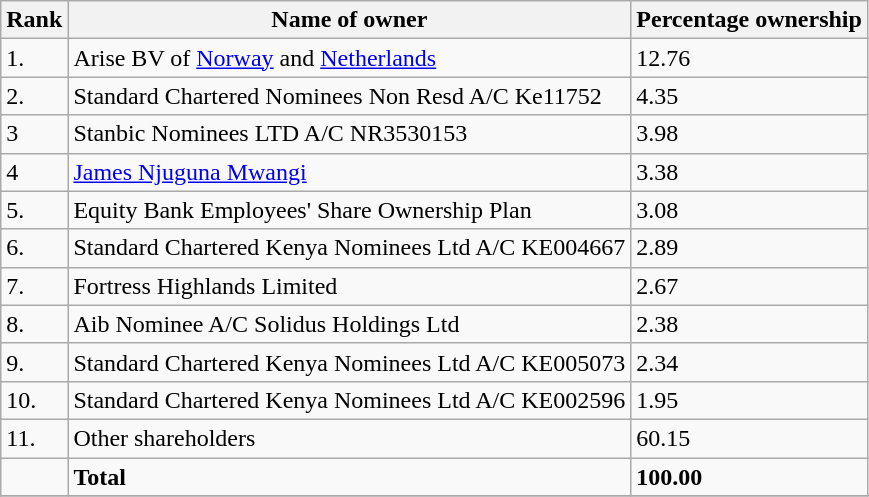<table class="wikitable sortable" style="auto;margin-right:auto">
<tr>
<th style="width:2em;">Rank</th>
<th>Name of owner</th>
<th>Percentage ownership</th>
</tr>
<tr>
<td>1.</td>
<td>Arise BV of <a href='#'>Norway</a> and <a href='#'>Netherlands</a></td>
<td>12.76</td>
</tr>
<tr>
<td>2.</td>
<td>Standard Chartered Nominees Non Resd A/C Ke11752</td>
<td>4.35</td>
</tr>
<tr>
<td>3</td>
<td>Stanbic Nominees LTD A/C NR3530153</td>
<td>3.98</td>
</tr>
<tr>
<td>4</td>
<td><a href='#'>James Njuguna Mwangi</a></td>
<td>3.38</td>
</tr>
<tr>
<td>5.</td>
<td>Equity Bank Employees' Share Ownership Plan</td>
<td>3.08</td>
</tr>
<tr>
<td>6.</td>
<td>Standard Chartered Kenya Nominees Ltd A/C KE004667</td>
<td>2.89</td>
</tr>
<tr>
<td>7.</td>
<td>Fortress Highlands Limited</td>
<td>2.67</td>
</tr>
<tr>
<td>8.</td>
<td>Aib Nominee A/C Solidus Holdings Ltd</td>
<td>2.38</td>
</tr>
<tr>
<td>9.</td>
<td>Standard Chartered Kenya Nominees Ltd A/C KE005073</td>
<td>2.34</td>
</tr>
<tr>
<td>10.</td>
<td>Standard Chartered Kenya Nominees Ltd A/C KE002596</td>
<td>1.95</td>
</tr>
<tr>
<td>11.</td>
<td>Other shareholders</td>
<td>60.15</td>
</tr>
<tr>
<td></td>
<td><strong>Total</strong></td>
<td><strong>100.00</strong></td>
</tr>
<tr>
</tr>
</table>
